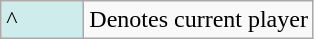<table class="wikitable">
<tr>
<td style="background-color:#CFECEC; width:3em">^</td>
<td>Denotes current player</td>
</tr>
</table>
